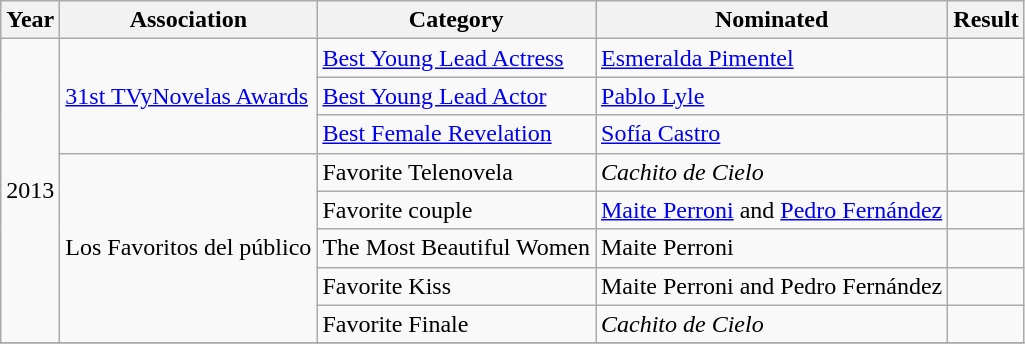<table class="wikitable sortable">
<tr>
<th>Year</th>
<th>Association</th>
<th>Category</th>
<th>Nominated</th>
<th>Result</th>
</tr>
<tr>
<td rowspan=8>2013</td>
<td rowspan=3><a href='#'>31st TVyNovelas Awards</a></td>
<td><a href='#'>Best Young Lead Actress</a></td>
<td><a href='#'>Esmeralda Pimentel</a></td>
<td></td>
</tr>
<tr>
<td><a href='#'>Best Young Lead Actor</a></td>
<td><a href='#'>Pablo Lyle</a></td>
<td></td>
</tr>
<tr>
<td><a href='#'>Best Female Revelation</a></td>
<td><a href='#'>Sofía Castro</a></td>
<td></td>
</tr>
<tr>
<td rowspan=5>Los Favoritos del público</td>
<td>Favorite Telenovela</td>
<td><em>Cachito de Cielo</em></td>
<td></td>
</tr>
<tr>
<td>Favorite couple</td>
<td><a href='#'>Maite Perroni</a> and <a href='#'>Pedro Fernández</a></td>
<td></td>
</tr>
<tr>
<td>The Most Beautiful Women</td>
<td>Maite Perroni</td>
<td></td>
</tr>
<tr>
<td>Favorite Kiss</td>
<td>Maite Perroni and Pedro Fernández</td>
<td></td>
</tr>
<tr>
<td>Favorite Finale</td>
<td><em>Cachito de Cielo</em></td>
<td></td>
</tr>
<tr>
</tr>
</table>
